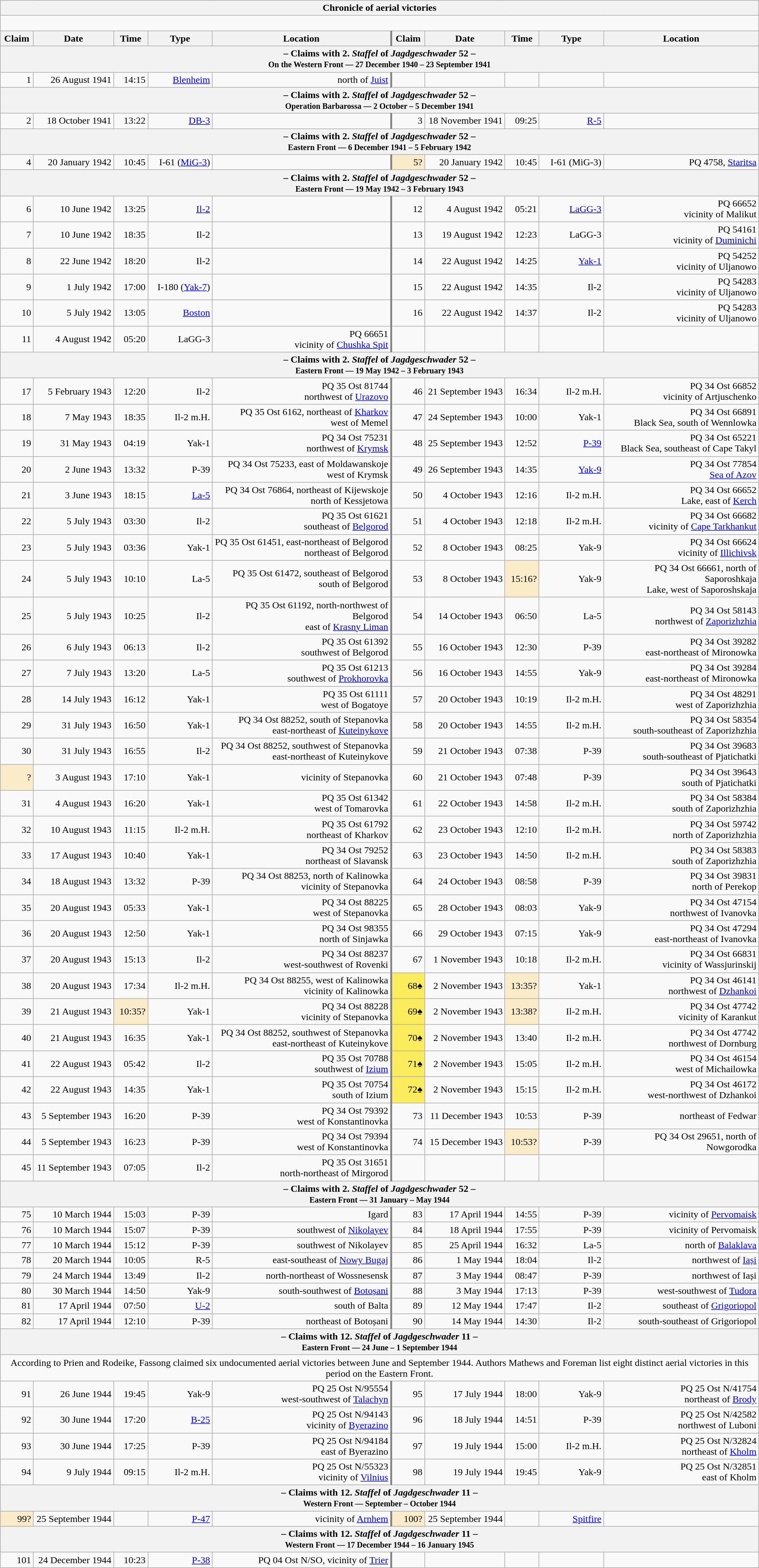<table class="wikitable plainrowheaders collapsible" style="margin-left: auto; margin-right: auto; border: none; text-align:right; width: 100%;">
<tr>
<th colspan="10">Chronicle of aerial victories</th>
</tr>
<tr>
<td colspan="10" style="text-align: left;"><br>
</td>
</tr>
<tr>
<th scope="col">Claim</th>
<th scope="col">Date</th>
<th scope="col">Time</th>
<th scope="col" width="100px">Type</th>
<th scope="col">Location</th>
<th scope="col" style="border-left: 3px solid grey;">Claim</th>
<th scope="col">Date</th>
<th scope="col">Time</th>
<th scope="col" width="100px">Type</th>
<th scope="col">Location</th>
</tr>
<tr>
<th colspan="10">– Claims with 2. <em>Staffel</em> of <em>Jagdgeschwader</em> 52 –<br><small>On the Western Front — 27 December 1940 – 23 September 1941</small></th>
</tr>
<tr>
<td>1</td>
<td>26 August 1941</td>
<td>14:15</td>
<td><a href='#'>Blenheim</a></td>
<td>north of <a href='#'>Juist</a></td>
<td style="border-left: 3px solid grey;"></td>
<td></td>
<td></td>
<td></td>
<td></td>
</tr>
<tr>
<th colspan="10">– Claims with 2. <em>Staffel</em> of <em>Jagdgeschwader</em> 52 –<br><small>Operation Barbarossa — 2 October – 5 December 1941</small></th>
</tr>
<tr>
<td>2</td>
<td>18 October 1941</td>
<td>13:22</td>
<td><a href='#'>DB-3</a></td>
<td></td>
<td style="border-left: 3px solid grey;">3</td>
<td>18 November 1941</td>
<td>09:25</td>
<td><a href='#'>R-5</a></td>
<td></td>
</tr>
<tr>
<th colspan="10">– Claims with 2. <em>Staffel</em> of <em>Jagdgeschwader</em> 52 –<br><small>Eastern Front — 6 December 1941 – 5 February 1942</small></th>
</tr>
<tr>
<td>4</td>
<td>20 January 1942</td>
<td>10:45</td>
<td>I-61 (<a href='#'>MiG-3</a>)</td>
<td></td>
<td style="border-left: 3px solid grey; background:#faecc8">5?</td>
<td>20 January 1942</td>
<td>10:45</td>
<td>I-61 (MiG-3)</td>
<td>PQ 4758, <a href='#'>Staritsa</a></td>
</tr>
<tr>
<th colspan="10">– Claims with 2. <em>Staffel</em> of <em>Jagdgeschwader</em> 52 –<br><small>Eastern Front — 19 May 1942 – 3 February 1943</small></th>
</tr>
<tr>
<td>6</td>
<td>10 June 1942</td>
<td>13:25</td>
<td><a href='#'>Il-2</a></td>
<td></td>
<td style="border-left: 3px solid grey;">12</td>
<td>4 August 1942</td>
<td>05:21</td>
<td><a href='#'>LaGG-3</a></td>
<td>PQ 66652<br>vicinity of Malikut</td>
</tr>
<tr>
<td>7</td>
<td>10 June 1942</td>
<td>18:35</td>
<td>Il-2</td>
<td></td>
<td style="border-left: 3px solid grey;">13</td>
<td>19 August 1942</td>
<td>12:23</td>
<td>LaGG-3</td>
<td>PQ 54161<br>vicinity of <a href='#'>Duminichi</a></td>
</tr>
<tr>
<td>8</td>
<td>22 June 1942</td>
<td>18:20</td>
<td>Il-2</td>
<td></td>
<td style="border-left: 3px solid grey;">14</td>
<td>22 August 1942</td>
<td>14:25</td>
<td><a href='#'>Yak-1</a></td>
<td>PQ 54252<br>vicinity of Uljanowo</td>
</tr>
<tr>
<td>9</td>
<td>1 July 1942</td>
<td>17:00</td>
<td>I-180 (<a href='#'>Yak-7</a>)</td>
<td></td>
<td style="border-left: 3px solid grey;">15</td>
<td>22 August 1942</td>
<td>14:35</td>
<td>Il-2</td>
<td>PQ 54283<br>vicinity of Uljanowo</td>
</tr>
<tr>
<td>10</td>
<td>5 July 1942</td>
<td>13:05</td>
<td><a href='#'>Boston</a></td>
<td></td>
<td style="border-left: 3px solid grey;">16</td>
<td>22 August 1942</td>
<td>14:37</td>
<td>Il-2</td>
<td>PQ 54283<br>vicinity of Uljanowo</td>
</tr>
<tr>
<td>11</td>
<td>4 August 1942</td>
<td>05:20</td>
<td>LaGG-3</td>
<td>PQ 66651<br>vicinity of <a href='#'>Chushka Spit</a></td>
<td style="border-left: 3px solid grey;"></td>
<td></td>
<td></td>
<td></td>
<td></td>
</tr>
<tr>
<th colspan="10">– Claims with 2. <em>Staffel</em> of <em>Jagdgeschwader</em> 52 –<br><small>Eastern Front — 19 May 1942 – 3 February 1943</small></th>
</tr>
<tr>
<td>17</td>
<td>5 February 1943</td>
<td>12:20</td>
<td>Il-2</td>
<td>PQ 35 Ost 81744<br> northwest of <a href='#'>Urazovo</a></td>
<td style="border-left: 3px solid grey;">46</td>
<td>21 September 1943</td>
<td>16:34</td>
<td>Il-2 m.H.</td>
<td>PQ 34 Ost 66852<br>vicinity of Artjuschenko</td>
</tr>
<tr>
<td>18</td>
<td>7 May 1943</td>
<td>18:35</td>
<td>Il-2 m.H.</td>
<td>PQ 35 Ost 6162,  northeast of <a href='#'>Kharkov</a><br>west of Memel</td>
<td style="border-left: 3px solid grey;">47</td>
<td>24 September 1943</td>
<td>10:00</td>
<td>Yak-1</td>
<td>PQ 34 Ost 66891<br>Black Sea, south of Wennlowka</td>
</tr>
<tr>
<td>19</td>
<td>31 May 1943</td>
<td>04:19</td>
<td>Yak-1</td>
<td>PQ 34 Ost 75231<br>northwest of <a href='#'>Krymsk</a></td>
<td style="border-left: 3px solid grey;">48</td>
<td>25 September 1943</td>
<td>12:52</td>
<td><a href='#'>P-39</a></td>
<td>PQ 34 Ost 65221<br>Black Sea, southeast of Cape Takyl</td>
</tr>
<tr>
<td>20</td>
<td>2 June 1943</td>
<td>13:32</td>
<td>P-39</td>
<td>PQ 34 Ost 75233,  east of Moldawanskoje<br>west of Krymsk</td>
<td style="border-left: 3px solid grey;">49</td>
<td>26 September 1943</td>
<td>14:35</td>
<td><a href='#'>Yak-9</a></td>
<td>PQ 34 Ost 77854<br><a href='#'>Sea of Azov</a></td>
</tr>
<tr>
<td>21</td>
<td>3 June 1943</td>
<td>18:15</td>
<td><a href='#'>La-5</a></td>
<td>PQ 34 Ost 76864,  northeast of Kijewskoje<br>north of Kessjetowa</td>
<td style="border-left: 3px solid grey;">50</td>
<td>4 October 1943</td>
<td>12:16</td>
<td>Il-2 m.H.</td>
<td>PQ 34 Ost 66652<br>Lake, east of <a href='#'>Kerch</a></td>
</tr>
<tr>
<td>22</td>
<td>5 July 1943</td>
<td>03:30</td>
<td>Il-2</td>
<td>PQ 35 Ost 61621<br> southeast of <a href='#'>Belgorod</a></td>
<td style="border-left: 3px solid grey;">51</td>
<td>4 October 1943</td>
<td>12:18</td>
<td>Il-2 m.H.</td>
<td>PQ 34 Ost 66682<br>vicinity of <a href='#'>Cape Tarkhankut</a></td>
</tr>
<tr>
<td>23</td>
<td>5 July 1943</td>
<td>03:36</td>
<td>Yak-1</td>
<td>PQ 35 Ost 61451,  east-northeast of Belgorod<br> northeast of Belgorod</td>
<td style="border-left: 3px solid grey;">52</td>
<td>8 October 1943</td>
<td>08:25</td>
<td>Yak-9</td>
<td>PQ 34 Ost 66624<br>vicinity of <a href='#'>Illichivsk</a></td>
</tr>
<tr>
<td>24</td>
<td>5 July 1943</td>
<td>10:10</td>
<td>La-5</td>
<td>PQ 35 Ost 61472, southeast of Belgorod<br> south of Belgorod</td>
<td style="border-left: 3px solid grey;">53</td>
<td>8 October 1943</td>
<td style="background:#faecc8">15:16?</td>
<td>Yak-9</td>
<td>PQ 34 Ost 66661,  north of Saporoshkaja<br>Lake, west of Saporoshskaja</td>
</tr>
<tr>
<td>25</td>
<td>5 July 1943</td>
<td>10:25</td>
<td>Il-2</td>
<td>PQ 35 Ost 61192,  north-northwest of Belgorod<br> east of <a href='#'>Krasny Liman</a></td>
<td style="border-left: 3px solid grey;">54</td>
<td>14 October 1943</td>
<td>06:50</td>
<td>La-5</td>
<td>PQ 34 Ost 58143<br>northwest of <a href='#'>Zaporizhzhia</a></td>
</tr>
<tr>
<td>26</td>
<td>6 July 1943</td>
<td>06:13</td>
<td>Il-2</td>
<td>PQ 35 Ost 61392<br> southwest of Belgorod</td>
<td style="border-left: 3px solid grey;">55</td>
<td>16 October 1943</td>
<td>12:30</td>
<td>P-39</td>
<td>PQ 34 Ost 39282<br> east-northeast of Mironowka</td>
</tr>
<tr>
<td>27</td>
<td>7 July 1943</td>
<td>13:20</td>
<td>La-5</td>
<td>PQ 35 Ost 61213<br>southwest of <a href='#'>Prokhorovka</a></td>
<td style="border-left: 3px solid grey;">56</td>
<td>16 October 1943</td>
<td>14:55</td>
<td>Yak-9</td>
<td>PQ 34 Ost 39284<br> east-northeast of Mironowka</td>
</tr>
<tr>
<td>28</td>
<td>14 July 1943</td>
<td>16:12</td>
<td>Yak-1</td>
<td>PQ 35 Ost 61111<br>west of Bogatoye</td>
<td style="border-left: 3px solid grey;">57</td>
<td>20 October 1943</td>
<td>10:19</td>
<td>Il-2 m.H.</td>
<td>PQ 34 Ost 48291<br> west of Zaporizhzhia</td>
</tr>
<tr>
<td>29</td>
<td>31 July 1943</td>
<td>16:50</td>
<td>Yak-1</td>
<td>PQ 34 Ost 88252,  south of Stepanovka<br> east-northeast of <a href='#'>Kuteinykove</a></td>
<td style="border-left: 3px solid grey;">58</td>
<td>20 October 1943</td>
<td>14:55</td>
<td>Il-2 m.H.</td>
<td>PQ 34 Ost 58354<br> south-southeast of Zaporizhzhia</td>
</tr>
<tr>
<td>30</td>
<td>31 July 1943</td>
<td>16:55</td>
<td>Il-2</td>
<td>PQ 34 Ost 88252,  southwest of Stepanovka<br> east-northeast of Kuteinykove</td>
<td style="border-left: 3px solid grey;">59</td>
<td>21 October 1943</td>
<td>07:38</td>
<td>P-39</td>
<td>PQ 34 Ost 39683<br> south-southeast of Pjatichatki</td>
</tr>
<tr>
<td style="background:#faecc8">?</td>
<td>3 August 1943</td>
<td>17:10</td>
<td>Yak-1</td>
<td>vicinity of Stepanovka</td>
<td style="border-left: 3px solid grey;">60</td>
<td>21 October 1943</td>
<td>07:48</td>
<td>P-39</td>
<td>PQ 34 Ost 39643<br> south of Pjatichatki</td>
</tr>
<tr>
<td>31</td>
<td>4 August 1943</td>
<td>16:20</td>
<td>Yak-1</td>
<td>PQ 35 Ost 61342<br> west of Tomarovka</td>
<td style="border-left: 3px solid grey;">61</td>
<td>22 October 1943</td>
<td>14:58</td>
<td>Il-2 m.H.</td>
<td>PQ 34 Ost 58384<br> south of Zaporizhzhia</td>
</tr>
<tr>
<td>32</td>
<td>10 August 1943</td>
<td>11:15</td>
<td>Il-2 m.H.</td>
<td>PQ 35 Ost 61792<br> northeast of Kharkov</td>
<td style="border-left: 3px solid grey;">62</td>
<td>23 October 1943</td>
<td>12:10</td>
<td>Il-2 m.H.</td>
<td>PQ 34 Ost 59742<br> north of Zaporizhzhia</td>
</tr>
<tr>
<td>33</td>
<td>17 August 1943</td>
<td>10:40</td>
<td>Yak-1</td>
<td>PQ 34 Ost 79252<br> northeast of Slavansk</td>
<td style="border-left: 3px solid grey;">63</td>
<td>23 October 1943</td>
<td>14:50</td>
<td>Il-2 m.H.</td>
<td>PQ 34 Ost 58383<br> south of Zaporizhzhia</td>
</tr>
<tr>
<td>34</td>
<td>18 August 1943</td>
<td>13:32</td>
<td>P-39</td>
<td>PQ 34 Ost 88253, north of Kalinowka<br>vicinity of Stepanovka</td>
<td style="border-left: 3px solid grey;">64</td>
<td>24 October 1943</td>
<td>08:58</td>
<td>P-39</td>
<td>PQ 34 Ost 39831<br> north of Perekop</td>
</tr>
<tr>
<td>35</td>
<td>20 August 1943</td>
<td>05:33</td>
<td>Yak-1</td>
<td>PQ 34 Ost 88225<br>west of Stepanovka</td>
<td style="border-left: 3px solid grey;">65</td>
<td>28 October 1943</td>
<td>08:03</td>
<td>Yak-9</td>
<td>PQ 34 Ost 47154<br> northwest of Ivanovka</td>
</tr>
<tr>
<td>36</td>
<td>20 August 1943</td>
<td>12:50</td>
<td>Yak-1</td>
<td>PQ 34 Ost 98355<br> north of Sinjawka</td>
<td style="border-left: 3px solid grey;">66</td>
<td>29 October 1943</td>
<td>07:15</td>
<td>Yak-9</td>
<td>PQ 34 Ost 47294<br> east-northeast of Ivanovka</td>
</tr>
<tr>
<td>37</td>
<td>20 August 1943</td>
<td>15:13</td>
<td>Il-2</td>
<td>PQ 34 Ost 88237<br> west-southwest of Rovenki</td>
<td style="border-left: 3px solid grey;">67</td>
<td>1 November 1943</td>
<td>10:18</td>
<td>Il-2 m.H.</td>
<td>PQ 34 Ost 66831<br>vicinity of Wassjurinskij</td>
</tr>
<tr>
<td>38</td>
<td>20 August 1943</td>
<td>17:34</td>
<td>Il-2 m.H.</td>
<td>PQ 34 Ost 88255,  west of Kalinowka<br>vicinity of Kalinowka</td>
<td style="border-left: 3px solid grey; background:#fbec5d;">68♠</td>
<td>2 November 1943</td>
<td style="background:#faecc8">13:35?</td>
<td>Yak-1</td>
<td>PQ 34 Ost 46141<br> northwest of <a href='#'>Dzhankoi</a></td>
</tr>
<tr>
<td>39</td>
<td>21 August 1943</td>
<td style="background:#faecc8">10:35?</td>
<td>Yak-1</td>
<td>PQ 34 Ost 88228<br>vicinity of Stepanovka</td>
<td style="border-left: 3px solid grey; background:#fbec5d;">69♠</td>
<td>2 November 1943</td>
<td style="background:#faecc8">13:38?</td>
<td>Il-2 m.H.</td>
<td>PQ 34 Ost 47742<br>vicinity of Karankut</td>
</tr>
<tr>
<td>40</td>
<td>21 August 1943</td>
<td>16:35</td>
<td>Yak-1</td>
<td>PQ 34 Ost 88252, southwest of Stepanovka<br> east-northeast of Kuteinykove</td>
<td style="border-left: 3px solid grey; background:#fbec5d;">70♠</td>
<td>2 November 1943</td>
<td>13:40</td>
<td>Il-2 m.H.</td>
<td>PQ 34 Ost 47742<br> northwest of Dornburg</td>
</tr>
<tr>
<td>41</td>
<td>22 August 1943</td>
<td>05:42</td>
<td>Il-2</td>
<td>PQ 35 Ost 70788<br> southwest of <a href='#'>Izium</a></td>
<td style="border-left: 3px solid grey; background:#fbec5d;">71♠</td>
<td>2 November 1943</td>
<td>15:05</td>
<td>Il-2 m.H.</td>
<td>PQ 34 Ost 46154<br>west of Michailowka</td>
</tr>
<tr>
<td>42</td>
<td>22 August 1943</td>
<td>14:35</td>
<td>Yak-1</td>
<td>PQ 35 Ost 70754<br> south of Izium</td>
<td style="border-left: 3px solid grey; background:#fbec5d;">72♠</td>
<td>2 November 1943</td>
<td>15:15</td>
<td>Il-2 m.H.</td>
<td>PQ 34 Ost 46172<br> west-northwest of Dzhankoi</td>
</tr>
<tr>
<td>43</td>
<td>5 September 1943</td>
<td>16:20</td>
<td>P-39</td>
<td>PQ 34 Ost 79392<br> west of Konstantinovka</td>
<td style="border-left: 3px solid grey;">73</td>
<td>11 December 1943</td>
<td>10:53</td>
<td>P-39</td>
<td>northeast of Fedwar</td>
</tr>
<tr>
<td>44</td>
<td>5 September 1943</td>
<td>16:23</td>
<td>P-39</td>
<td>PQ 34 Ost 79394<br> west of Konstantinovka</td>
<td style="border-left: 3px solid grey;">74</td>
<td>15 December 1943</td>
<td style="background:#faecc8">10:53?</td>
<td>P-39</td>
<td>PQ 34 Ost 29651,  north of Nowgorodka</td>
</tr>
<tr>
<td>45</td>
<td>11 September 1943</td>
<td>07:05</td>
<td>Il-2</td>
<td>PQ 35 Ost 31651<br> north-northeast of Mirgorod</td>
<td style="border-left: 3px solid grey;"></td>
<td></td>
<td></td>
<td></td>
<td></td>
</tr>
<tr>
<th colspan="10">– Claims with 2. <em>Staffel</em> of <em>Jagdgeschwader</em> 52 –<br><small>Eastern Front — 31 January – May 1944</small></th>
</tr>
<tr>
<td>75</td>
<td>10 March 1944</td>
<td>15:03</td>
<td>P-39</td>
<td>Igard</td>
<td style="border-left: 3px solid grey;">83</td>
<td>17 April 1944</td>
<td>14:55</td>
<td>P-39</td>
<td>vicinity of <a href='#'>Pervomaisk</a></td>
</tr>
<tr>
<td>76</td>
<td>10 March 1944</td>
<td>15:07</td>
<td>P-39</td>
<td> southwest of <a href='#'>Nikolayev</a></td>
<td style="border-left: 3px solid grey;">84</td>
<td>18 April 1944</td>
<td>17:55</td>
<td>P-39</td>
<td>vicinity of Pervomaisk</td>
</tr>
<tr>
<td>77</td>
<td>10 March 1944</td>
<td>15:12</td>
<td>P-39</td>
<td> southwest of Nikolayev</td>
<td style="border-left: 3px solid grey;">85</td>
<td>25 April 1944</td>
<td>16:32</td>
<td>La-5</td>
<td>north of <a href='#'>Balaklava</a></td>
</tr>
<tr>
<td>78</td>
<td>20 March 1944</td>
<td>10:05</td>
<td>R-5</td>
<td> east-southeast of <a href='#'>Nowy Bugaj</a></td>
<td style="border-left: 3px solid grey;">86</td>
<td>1 May 1944</td>
<td>18:04</td>
<td>Il-2</td>
<td> northwest of <a href='#'>Iași</a></td>
</tr>
<tr>
<td>79</td>
<td>24 March 1944</td>
<td>13:49</td>
<td>Il-2</td>
<td> north-northeast of Wossnesensk</td>
<td style="border-left: 3px solid grey;">87</td>
<td>3 May 1944</td>
<td>08:47</td>
<td>P-39</td>
<td> northwest of Iași</td>
</tr>
<tr>
<td>80</td>
<td>30 March 1944</td>
<td>14:50</td>
<td>Yak-9</td>
<td> south-southwest of <a href='#'>Botoșani</a></td>
<td style="border-left: 3px solid grey;">88</td>
<td>3 May 1944</td>
<td>17:13</td>
<td>P-39</td>
<td> west-southwest of <a href='#'>Tudora</a></td>
</tr>
<tr>
<td>81</td>
<td>17 April 1944</td>
<td>07:50</td>
<td><a href='#'>U-2</a></td>
<td> south of Balta</td>
<td style="border-left: 3px solid grey;">89</td>
<td>12 May 1944</td>
<td>17:47</td>
<td>Il-2</td>
<td> southeast of <a href='#'>Grigoriopol</a></td>
</tr>
<tr>
<td>82</td>
<td>17 April 1944</td>
<td>12:10</td>
<td>P-39</td>
<td> northeast of Botoșani</td>
<td style="border-left: 3px solid grey;">90</td>
<td>14 May 1944</td>
<td>14:30</td>
<td>Il-2</td>
<td> south-southeast of Grigoriopol</td>
</tr>
<tr>
<th colspan="10">– Claims with 12. <em>Staffel</em> of <em>Jagdgeschwader</em> 11 –<br><small>Eastern Front — 24 June – 1 September 1944</small></th>
</tr>
<tr>
<td colspan="10" style="text-align: center">According to Prien and Rodeike, Fassong claimed six undocumented aerial victories between June and September 1944. Authors Mathews and Foreman list eight distinct aerial victories in this period on the Eastern Front.</td>
</tr>
<tr>
<td>91</td>
<td>26 June 1944</td>
<td>19:45</td>
<td>Yak-9</td>
<td>PQ 25 Ost N/95554<br> west-southwest of <a href='#'>Talachyn</a></td>
<td style="border-left: 3px solid grey;">95</td>
<td>17 July 1944</td>
<td>18:00</td>
<td>Yak-9</td>
<td>PQ 25 Ost N/41754<br> northeast of <a href='#'>Brody</a></td>
</tr>
<tr>
<td>92</td>
<td>30 June 1944</td>
<td>17:20</td>
<td><a href='#'>B-25</a></td>
<td>PQ 25 Ost N/94143<br>vicinity of <a href='#'>Byerazino</a></td>
<td style="border-left: 3px solid grey;">96</td>
<td>18 July 1944</td>
<td>14:51</td>
<td>P-39</td>
<td>PQ 25 Ost N/42582<br> northwest of Luboni</td>
</tr>
<tr>
<td>93</td>
<td>30 June 1944</td>
<td>17:25</td>
<td>P-39</td>
<td>PQ 25 Ost N/94184<br> east of Byerazino</td>
<td style="border-left: 3px solid grey;">97</td>
<td>19 July 1944</td>
<td>15:00</td>
<td>Il-2 m.H.</td>
<td>PQ 25 Ost N/32824<br> northeast of <a href='#'>Kholm</a></td>
</tr>
<tr>
<td>94</td>
<td>9 July 1944</td>
<td>09:15</td>
<td>Il-2 m.H.</td>
<td>PQ 25 Ost N/55323<br>vicinity of <a href='#'>Vilnius</a></td>
<td style="border-left: 3px solid grey;">98</td>
<td>19 July 1944</td>
<td>19:45</td>
<td>Yak-9</td>
<td>PQ 25 Ost N/32851<br> east of Kholm</td>
</tr>
<tr>
<th colspan="10">– Claims with 12. <em>Staffel</em> of <em>Jagdgeschwader</em> 11 –<br><small>Western Front — September – October 1944</small></th>
</tr>
<tr>
<td style="background:#faecc8">99?</td>
<td>25 September 1944</td>
<td></td>
<td><a href='#'>P-47</a></td>
<td>vicinity of <a href='#'>Arnhem</a></td>
<td style="border-left: 3px solid grey; background:#faecc8">100?</td>
<td>25 September 1944</td>
<td></td>
<td><a href='#'>Spitfire</a></td>
<td></td>
</tr>
<tr>
<th colspan="10">– Claims with 12. <em>Staffel</em> of <em>Jagdgeschwader</em> 11 –<br><small>Western Front — 17 December 1944 – 16 January 1945</small></th>
</tr>
<tr>
<td>101</td>
<td>24 December 1944</td>
<td>10:23</td>
<td><a href='#'>P-38</a></td>
<td>PQ 04 Ost N/SO, vicinity of <a href='#'>Trier</a></td>
<td style="border-left: 3px solid grey;"></td>
<td></td>
<td></td>
<td></td>
<td></td>
</tr>
</table>
